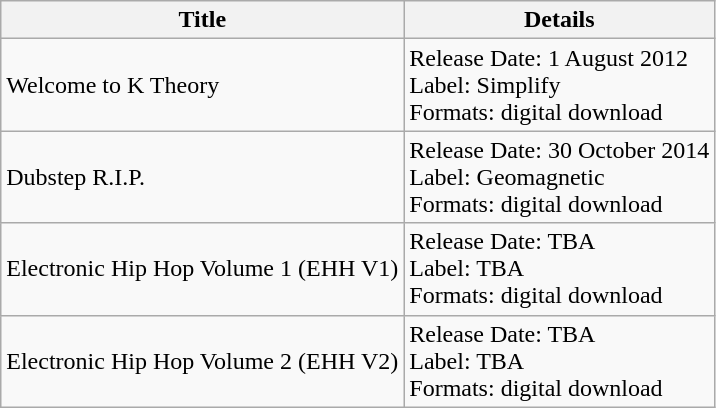<table class="wikitable">
<tr>
<th>Title</th>
<th>Details</th>
</tr>
<tr>
<td>Welcome to K Theory</td>
<td>Release Date: 1 August 2012<br>Label: Simplify<br>Formats: digital download</td>
</tr>
<tr>
<td>Dubstep R.I.P.</td>
<td>Release Date: 30 October 2014<br>Label: Geomagnetic<br>Formats: digital download</td>
</tr>
<tr>
<td>Electronic Hip Hop Volume 1 (EHH V1)</td>
<td>Release Date: TBA<br>Label: TBA<br>Formats: digital download</td>
</tr>
<tr>
<td>Electronic Hip Hop Volume 2 (EHH V2)</td>
<td>Release Date: TBA<br>Label: TBA<br>Formats: digital download</td>
</tr>
</table>
